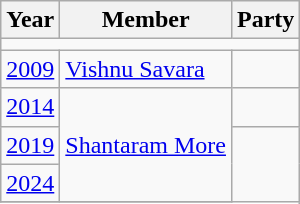<table class="wikitable">
<tr>
<th>Year</th>
<th>Member</th>
<th colspan="2">Party</th>
</tr>
<tr>
<td colspan=4></td>
</tr>
<tr>
<td><a href='#'>2009</a></td>
<td><a href='#'>Vishnu Savara</a></td>
<td></td>
</tr>
<tr>
<td><a href='#'>2014</a></td>
<td rowspan="3"><a href='#'>Shantaram More</a></td>
<td></td>
</tr>
<tr>
<td><a href='#'>2019</a></td>
</tr>
<tr>
<td><a href='#'>2024</a></td>
</tr>
<tr>
</tr>
</table>
